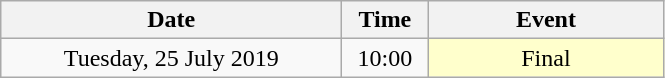<table class = "wikitable" style="text-align:center;">
<tr>
<th width=220>Date</th>
<th width=50>Time</th>
<th width=150>Event</th>
</tr>
<tr>
<td rowspan=1>Tuesday, 25 July 2019</td>
<td>10:00</td>
<td bgcolor=ffffcc>Final</td>
</tr>
</table>
